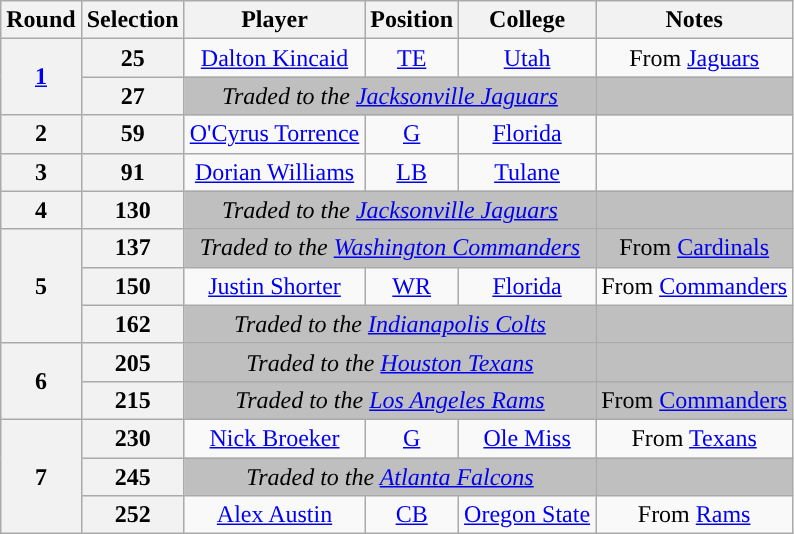<table class="wikitable" style="text-align:center">
<tr>
<th>Round</th>
<th>Selection</th>
<th>Player</th>
<th>Position</th>
<th>College</th>
<th>Notes</th>
</tr>
<tr>
<th rowspan="2"><a href='#'>1</a></th>
<th>25</th>
<td><a href='#'>Dalton Kincaid</a></td>
<td><a href='#'>TE</a></td>
<td><a href='#'>Utah</a></td>
<td>From <a href='#'>Jaguars</a></td>
</tr>
<tr>
<th>27</th>
<td colspan="3" style="background:#BFBFBF"><em>Traded to the <a href='#'>Jacksonville Jaguars</a></em></td>
<td style="background:#BFBFBF"></td>
</tr>
<tr>
<th>2</th>
<th>59</th>
<td><a href='#'>O'Cyrus Torrence</a></td>
<td><a href='#'>G</a></td>
<td><a href='#'>Florida</a></td>
<td></td>
</tr>
<tr>
<th>3</th>
<th>91</th>
<td><a href='#'>Dorian Williams</a></td>
<td><a href='#'>LB</a></td>
<td><a href='#'>Tulane</a></td>
<td></td>
</tr>
<tr>
<th>4</th>
<th>130</th>
<td colspan="3" style="background:#BFBFBF"><em>Traded to the <a href='#'>Jacksonville Jaguars</a></em></td>
<td style="background:#BFBFBF"></td>
</tr>
<tr>
<th rowspan="3">5</th>
<th>137</th>
<td colspan="3" style="background:#BFBFBF"><em>Traded to the <a href='#'>Washington Commanders</a></em></td>
<td style="background:#BFBFBF">From <a href='#'>Cardinals</a></td>
</tr>
<tr>
<th>150</th>
<td><a href='#'>Justin Shorter</a></td>
<td><a href='#'>WR</a></td>
<td><a href='#'>Florida</a></td>
<td>From <a href='#'>Commanders</a></td>
</tr>
<tr>
<th>162</th>
<td colspan="3" style="background:#BFBFBF"><em>Traded to the <a href='#'>Indianapolis Colts</a></em></td>
<td style="background:#BFBFBF"></td>
</tr>
<tr>
<th rowspan="2">6</th>
<th>205</th>
<td colspan="3" style="background:#BFBFBF"><em>Traded to the <a href='#'>Houston Texans</a></em></td>
<td style="background:#BFBFBF"></td>
</tr>
<tr>
<th>215</th>
<td colspan="3" style="background:#BFBFBF"><em>Traded to the <a href='#'>Los Angeles Rams</a></em></td>
<td style="background:#BFBFBF">From <a href='#'>Commanders</a></td>
</tr>
<tr>
<th rowspan="3">7</th>
<th>230</th>
<td><a href='#'>Nick Broeker</a></td>
<td><a href='#'>G</a></td>
<td><a href='#'>Ole Miss</a></td>
<td>From <a href='#'>Texans</a></td>
</tr>
<tr>
<th>245</th>
<td colspan="3" style="background:#BFBFBF"><em>Traded to the <a href='#'>Atlanta Falcons</a></em></td>
<td style="background:#BFBFBF"></td>
</tr>
<tr>
<th>252</th>
<td><a href='#'>Alex Austin</a></td>
<td><a href='#'>CB</a></td>
<td><a href='#'>Oregon State</a></td>
<td>From <a href='#'>Rams</a></td>
</tr>
</table>
